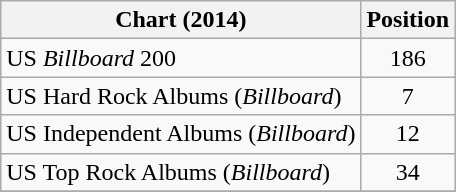<table class="wikitable">
<tr>
<th>Chart (2014)</th>
<th>Position</th>
</tr>
<tr>
<td>US <em>Billboard</em> 200</td>
<td style="text-align:center;">186</td>
</tr>
<tr>
<td>US Hard Rock Albums (<em>Billboard</em>)</td>
<td style="text-align:center;">7</td>
</tr>
<tr>
<td>US Independent Albums (<em>Billboard</em>)</td>
<td style="text-align:center;">12</td>
</tr>
<tr>
<td>US Top Rock Albums (<em>Billboard</em>)</td>
<td style="text-align:center;">34</td>
</tr>
<tr>
</tr>
</table>
